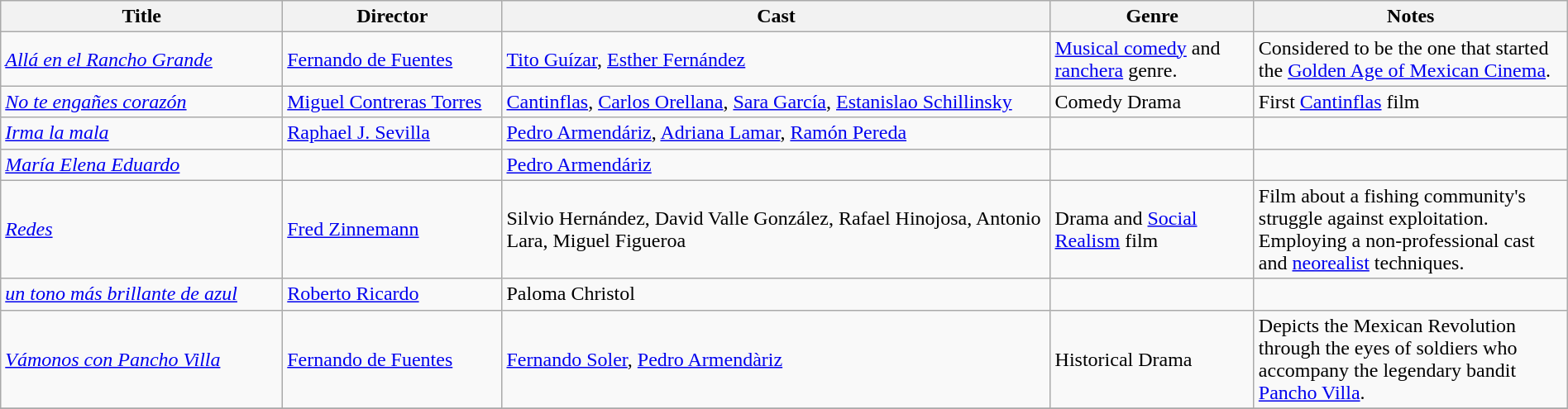<table class="wikitable" style="width:100%;">
<tr>
<th style="width:18%;">Title</th>
<th style="width:14%;">Director</th>
<th style="width:35%;">Cast</th>
<th style="width:13%;">Genre</th>
<th style="width:20%;">Notes</th>
</tr>
<tr>
<td><em><a href='#'>Allá en el Rancho Grande</a></em></td>
<td><a href='#'>Fernando de Fuentes</a></td>
<td><a href='#'>Tito Guízar</a>, <a href='#'>Esther Fernández</a></td>
<td><a href='#'>Musical comedy</a> and <a href='#'>ranchera</a> genre.</td>
<td>Considered to be the one that started the <a href='#'>Golden Age of Mexican Cinema</a>.</td>
</tr>
<tr>
<td><em><a href='#'>No te engañes corazón</a></em></td>
<td><a href='#'>Miguel Contreras Torres</a></td>
<td><a href='#'>Cantinflas</a>, <a href='#'>Carlos Orellana</a>, <a href='#'>Sara García</a>, <a href='#'>Estanislao Schillinsky</a></td>
<td>Comedy Drama</td>
<td>First <a href='#'>Cantinflas</a> film</td>
</tr>
<tr>
<td><em><a href='#'>Irma la mala</a></em></td>
<td><a href='#'>Raphael J. Sevilla</a></td>
<td><a href='#'>Pedro Armendáriz</a>, <a href='#'>Adriana Lamar</a>, <a href='#'>Ramón Pereda</a></td>
<td></td>
<td></td>
</tr>
<tr>
<td><em><a href='#'>María Elena Eduardo</a></em></td>
<td></td>
<td><a href='#'>Pedro Armendáriz</a></td>
<td></td>
<td></td>
</tr>
<tr>
<td><em><a href='#'>Redes</a></em></td>
<td><a href='#'>Fred Zinnemann</a></td>
<td>Silvio Hernández, David Valle González, Rafael Hinojosa, Antonio Lara, Miguel Figueroa</td>
<td>Drama and <a href='#'>Social Realism</a> film</td>
<td>Film about a fishing community's struggle against exploitation. Employing a non-professional cast and <a href='#'>neorealist</a> techniques.</td>
</tr>
<tr>
<td><em><a href='#'>un tono más brillante de azul</a></em></td>
<td><a href='#'>Roberto Ricardo</a></td>
<td>Paloma Christol</td>
<td></td>
<td></td>
</tr>
<tr>
<td><em><a href='#'>Vámonos con Pancho Villa</a></em></td>
<td><a href='#'>Fernando de Fuentes</a></td>
<td><a href='#'>Fernando Soler</a>, <a href='#'>Pedro Armendàriz</a></td>
<td>Historical Drama</td>
<td>Depicts the Mexican Revolution through the eyes of soldiers who accompany the legendary bandit <a href='#'>Pancho Villa</a>.</td>
</tr>
<tr>
</tr>
</table>
